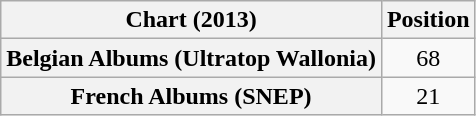<table class="wikitable sortable plainrowheaders" style="text-align:center">
<tr>
<th scope="col">Chart (2013)</th>
<th scope="col">Position</th>
</tr>
<tr>
<th scope="row">Belgian Albums (Ultratop Wallonia)</th>
<td>68</td>
</tr>
<tr>
<th scope="row">French Albums (SNEP)</th>
<td>21</td>
</tr>
</table>
